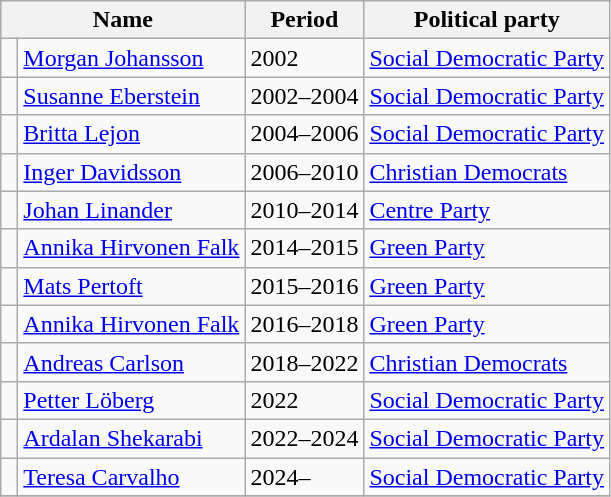<table class="wikitable">
<tr>
<th colspan="2">Name</th>
<th>Period</th>
<th>Political party</th>
</tr>
<tr>
<td bgcolor=> </td>
<td><a href='#'>Morgan Johansson</a></td>
<td>2002</td>
<td><a href='#'>Social Democratic Party</a></td>
</tr>
<tr>
<td bgcolor=> </td>
<td><a href='#'>Susanne Eberstein</a></td>
<td>2002–2004</td>
<td><a href='#'>Social Democratic Party</a></td>
</tr>
<tr>
<td bgcolor=> </td>
<td><a href='#'>Britta Lejon</a></td>
<td>2004–2006</td>
<td><a href='#'>Social Democratic Party</a></td>
</tr>
<tr>
<td bgcolor=> </td>
<td><a href='#'>Inger Davidsson</a></td>
<td>2006–2010</td>
<td><a href='#'>Christian Democrats</a></td>
</tr>
<tr>
<td bgcolor=> </td>
<td><a href='#'>Johan Linander</a></td>
<td>2010–2014</td>
<td><a href='#'>Centre Party</a></td>
</tr>
<tr>
<td bgcolor=> </td>
<td><a href='#'>Annika Hirvonen Falk</a></td>
<td>2014–2015</td>
<td><a href='#'>Green Party</a></td>
</tr>
<tr>
<td bgcolor=> </td>
<td><a href='#'>Mats Pertoft</a></td>
<td>2015–2016</td>
<td><a href='#'>Green Party</a></td>
</tr>
<tr>
<td bgcolor=> </td>
<td><a href='#'>Annika Hirvonen Falk</a></td>
<td>2016–2018</td>
<td><a href='#'>Green Party</a></td>
</tr>
<tr>
<td bgcolor=> </td>
<td><a href='#'>Andreas Carlson</a></td>
<td>2018–2022</td>
<td><a href='#'>Christian Democrats</a></td>
</tr>
<tr>
<td bgcolor=> </td>
<td><a href='#'>Petter Löberg</a></td>
<td>2022</td>
<td><a href='#'>Social Democratic Party</a></td>
</tr>
<tr>
<td bgcolor=> </td>
<td><a href='#'>Ardalan Shekarabi</a></td>
<td>2022–2024</td>
<td><a href='#'>Social Democratic Party</a></td>
</tr>
<tr>
<td bgcolor=> </td>
<td><a href='#'>Teresa Carvalho</a></td>
<td>2024–</td>
<td><a href='#'>Social Democratic Party</a></td>
</tr>
<tr>
</tr>
</table>
